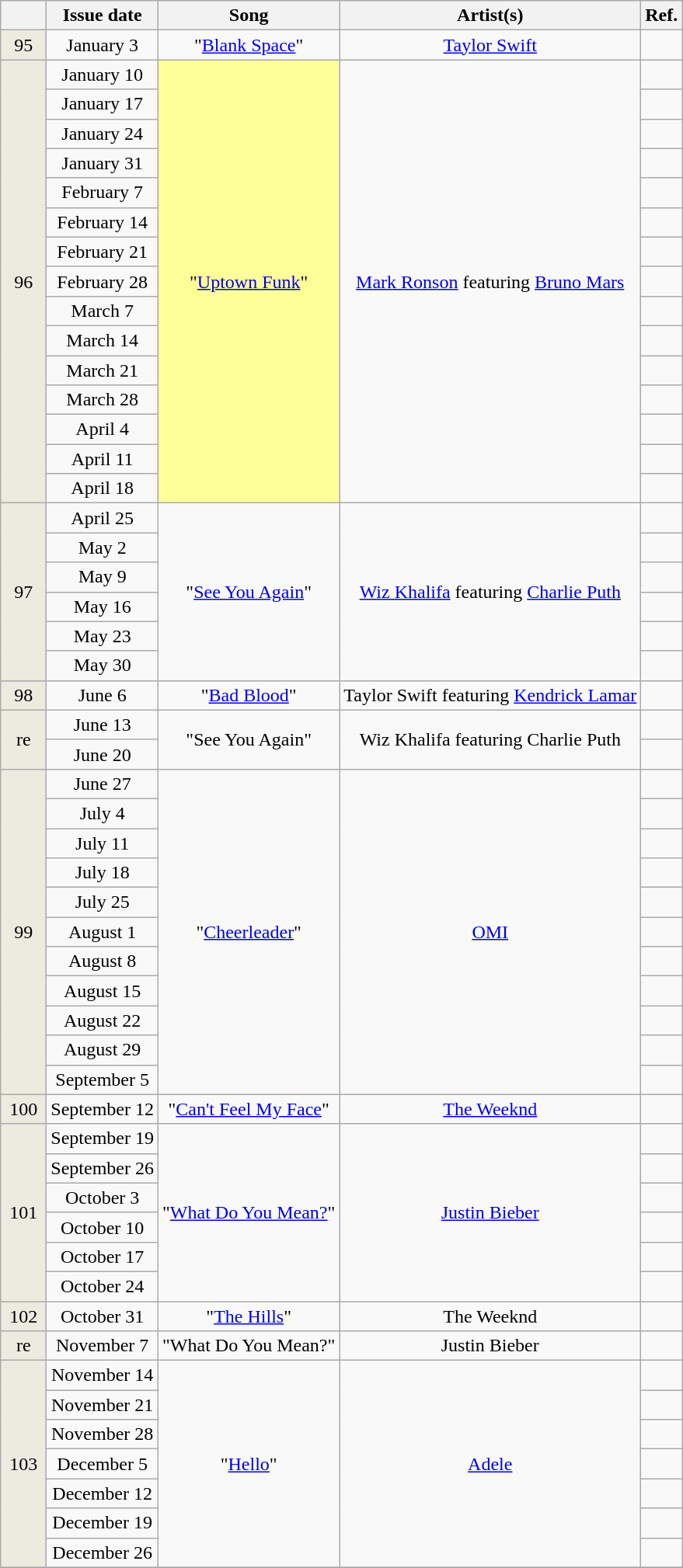<table class="wikitable" style="text-align: center;">
<tr>
<th scope="col" style="width:2em;"></th>
<th>Issue date</th>
<th>Song</th>
<th>Artist(s)</th>
<th>Ref.</th>
</tr>
<tr>
<td style="background-color:#EDEAE0;">95</td>
<td>January 3</td>
<td rowspan="1">"<a href='#'>Blank Space</a>"</td>
<td rowspan="1"><a href='#'>Taylor Swift</a></td>
<td></td>
</tr>
<tr>
<td style="background-color:#EDEAE0;" rowspan="15">96</td>
<td>January 10</td>
<td bgcolor=#FFFF99 rowspan="15">"<a href='#'>Uptown Funk</a>" </td>
<td rowspan="15"><a href='#'>Mark Ronson</a> featuring <a href='#'>Bruno Mars</a></td>
<td></td>
</tr>
<tr>
<td>January 17</td>
<td></td>
</tr>
<tr>
<td>January 24</td>
<td></td>
</tr>
<tr>
<td>January 31</td>
<td></td>
</tr>
<tr>
<td>February 7</td>
<td></td>
</tr>
<tr>
<td>February 14</td>
<td></td>
</tr>
<tr>
<td>February 21</td>
<td></td>
</tr>
<tr>
<td>February 28</td>
<td></td>
</tr>
<tr>
<td>March 7</td>
<td></td>
</tr>
<tr>
<td>March 14</td>
<td></td>
</tr>
<tr>
<td>March 21</td>
<td></td>
</tr>
<tr>
<td>March 28</td>
<td></td>
</tr>
<tr>
<td>April 4</td>
<td></td>
</tr>
<tr>
<td>April 11</td>
<td></td>
</tr>
<tr>
<td>April 18</td>
<td></td>
</tr>
<tr>
<td style="background-color:#EDEAE0;" rowspan="6">97</td>
<td>April 25</td>
<td rowspan="6">"<a href='#'>See You Again</a>"</td>
<td rowspan="6"><a href='#'>Wiz Khalifa</a> featuring <a href='#'>Charlie Puth</a></td>
<td></td>
</tr>
<tr>
<td>May 2</td>
<td></td>
</tr>
<tr>
<td>May 9</td>
<td></td>
</tr>
<tr>
<td>May 16</td>
<td></td>
</tr>
<tr>
<td>May 23</td>
<td></td>
</tr>
<tr>
<td>May 30</td>
<td></td>
</tr>
<tr>
<td style="background-color:#EDEAE0;">98</td>
<td>June 6</td>
<td rowspan="1">"<a href='#'>Bad Blood</a>"</td>
<td rowspan="1">Taylor Swift featuring <a href='#'>Kendrick Lamar</a></td>
<td></td>
</tr>
<tr>
<td style="background-color:#EDEAE0;" rowspan="2">re</td>
<td>June 13</td>
<td rowspan="2">"See You Again"</td>
<td rowspan="2">Wiz Khalifa featuring Charlie Puth</td>
<td></td>
</tr>
<tr>
<td>June 20</td>
<td></td>
</tr>
<tr>
<td style="background-color:#EDEAE0;" rowspan="11">99</td>
<td>June 27</td>
<td rowspan="11">"<a href='#'>Cheerleader</a>"</td>
<td rowspan="11"><a href='#'>OMI</a></td>
<td></td>
</tr>
<tr>
<td>July 4</td>
<td></td>
</tr>
<tr>
<td>July 11</td>
<td></td>
</tr>
<tr>
<td>July 18</td>
<td></td>
</tr>
<tr>
<td>July 25</td>
<td></td>
</tr>
<tr>
<td>August 1</td>
<td></td>
</tr>
<tr>
<td>August 8</td>
<td></td>
</tr>
<tr>
<td>August 15</td>
<td></td>
</tr>
<tr>
<td>August 22</td>
<td></td>
</tr>
<tr>
<td>August 29</td>
<td></td>
</tr>
<tr>
<td>September 5</td>
<td></td>
</tr>
<tr>
<td style="background-color:#EDEAE0;">100</td>
<td>September 12</td>
<td rowspan="1">"<a href='#'>Can't Feel My Face</a>"</td>
<td rowspan="1"><a href='#'>The Weeknd</a></td>
<td></td>
</tr>
<tr>
<td style="background-color:#EDEAE0;" rowspan="6">101</td>
<td>September 19</td>
<td rowspan="6">"<a href='#'>What Do You Mean?</a>"</td>
<td rowspan="6"><a href='#'>Justin Bieber</a></td>
<td></td>
</tr>
<tr>
<td>September 26</td>
<td></td>
</tr>
<tr>
<td>October 3</td>
<td></td>
</tr>
<tr>
<td>October 10</td>
<td></td>
</tr>
<tr>
<td>October 17</td>
<td></td>
</tr>
<tr>
<td>October 24</td>
<td></td>
</tr>
<tr>
<td style="background-color:#EDEAE0;">102</td>
<td>October 31</td>
<td rowspan="1">"<a href='#'>The Hills</a>"</td>
<td rowspan="1">The Weeknd</td>
<td></td>
</tr>
<tr>
<td style="background-color:#EDEAE0;">re</td>
<td>November 7</td>
<td rowspan="1">"What Do You Mean?"</td>
<td rowspan="1">Justin Bieber</td>
<td></td>
</tr>
<tr>
<td style="background-color:#EDEAE0;" rowspan="7">103</td>
<td>November 14</td>
<td rowspan="7">"<a href='#'>Hello</a>"</td>
<td rowspan="7"><a href='#'>Adele</a></td>
<td></td>
</tr>
<tr>
<td>November 21</td>
<td></td>
</tr>
<tr>
<td>November 28</td>
<td></td>
</tr>
<tr>
<td>December 5</td>
<td></td>
</tr>
<tr>
<td>December 12</td>
<td></td>
</tr>
<tr>
<td>December 19</td>
<td></td>
</tr>
<tr>
<td>December 26</td>
<td></td>
</tr>
<tr>
</tr>
</table>
